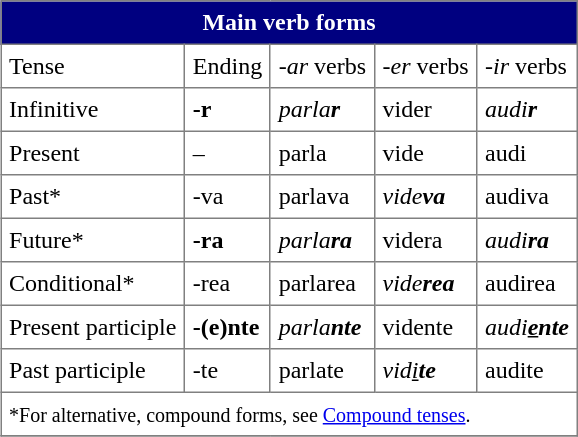<table border="1" cellpadding="5" cellspacing="0" align="right" style="border-collapse:collapse">
<tr align="center">
<td colspan=6 style="background: navy; color: white"><strong>Main verb forms</strong></td>
</tr>
<tr>
<td>Tense</td>
<td>Ending</td>
<td><em>-ar</em> verbs</td>
<td><em>-er</em> verbs</td>
<td><em>-ir</em> verbs</td>
</tr>
<tr>
<td>Infinitive</td>
<td><strong>-r</strong></td>
<td><em>parla<strong><em>r<strong></td>
<td></em>vide</em></strong>r</strong></td>
<td><em>audi<strong><em>r<strong></td>
</tr>
<tr>
<td>Present</td>
<td></strong>–<strong></td>
<td></em>parla<em></td>
<td></em>vide<em></td>
<td></em>audi<em></td>
</tr>
<tr>
<td>Past*</td>
<td></strong>-va<strong></td>
<td></em>parla</em></strong>va</strong></td>
<td><em>vide<strong><em>va<strong></td>
<td></em>audi</em></strong>va</strong></td>
</tr>
<tr>
<td>Future*</td>
<td><strong>-ra</strong></td>
<td><em>parla<strong><em>ra<strong></td>
<td></em>vide</em></strong>ra</strong></td>
<td><em>audi<strong><em>ra<strong></td>
</tr>
<tr>
<td>Conditional*</td>
<td></strong>-rea<strong></td>
<td></em>parla</em></strong>rea</strong></td>
<td><em>vide<strong><em>rea<strong></td>
<td></em>audi</em></strong>rea</strong></td>
</tr>
<tr>
<td>Present participle</td>
<td><strong>-(e)nte</strong></td>
<td><em>parla<strong><em>nte<strong></td>
<td></em>vide</em></strong>nte</strong></td>
<td><em>audi<strong><em><u>e</u>nte<strong></td>
</tr>
<tr>
<td>Past participle</td>
<td></strong>-te<strong></td>
<td></em>parla</em></strong>te</strong></td>
<td><em>vid<u>i</u><strong><em>te<strong></td>
<td></em>audi</em></strong>te</strong></td>
</tr>
<tr>
<td colspan=6><small>*For alternative, compound forms, see <a href='#'>Compound tenses</a>.</small></td>
</tr>
<tr>
</tr>
</table>
